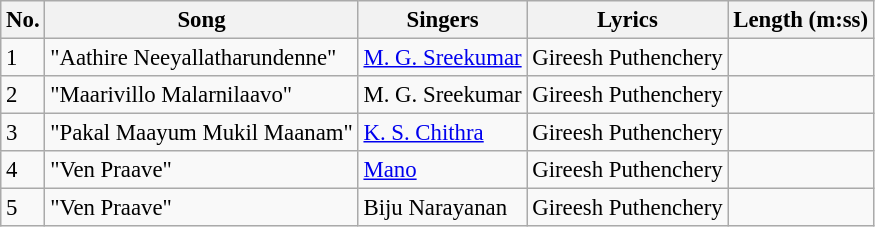<table class="wikitable" style="font-size:95%;">
<tr>
<th>No.</th>
<th>Song</th>
<th>Singers</th>
<th>Lyrics</th>
<th>Length (m:ss)</th>
</tr>
<tr>
<td>1</td>
<td>"Aathire Neeyallatharundenne"</td>
<td><a href='#'>M. G. Sreekumar</a></td>
<td>Gireesh Puthenchery</td>
<td></td>
</tr>
<tr>
<td>2</td>
<td>"Maarivillo Malarnilaavo"</td>
<td>M. G. Sreekumar</td>
<td>Gireesh Puthenchery</td>
<td></td>
</tr>
<tr>
<td>3</td>
<td>"Pakal Maayum Mukil Maanam"</td>
<td><a href='#'>K. S. Chithra</a></td>
<td>Gireesh Puthenchery</td>
<td></td>
</tr>
<tr>
<td>4</td>
<td>"Ven Praave"</td>
<td><a href='#'>Mano</a></td>
<td>Gireesh Puthenchery</td>
<td></td>
</tr>
<tr>
<td>5</td>
<td>"Ven Praave"</td>
<td>Biju Narayanan</td>
<td>Gireesh Puthenchery</td>
<td></td>
</tr>
</table>
